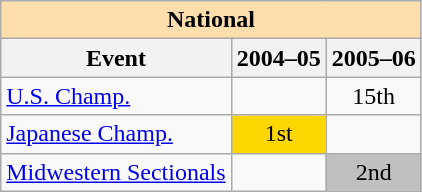<table class="wikitable" style="text-align:center">
<tr>
<th style="background-color: #ffdead; " colspan=3 align=center><strong>National</strong></th>
</tr>
<tr>
<th>Event</th>
<th>2004–05</th>
<th>2005–06</th>
</tr>
<tr>
<td align=left><a href='#'>U.S. Champ.</a></td>
<td></td>
<td>15th</td>
</tr>
<tr>
<td align=left><a href='#'>Japanese Champ.</a></td>
<td bgcolor=gold>1st</td>
<td></td>
</tr>
<tr>
<td align=left><a href='#'>Midwestern Sectionals</a></td>
<td></td>
<td bgcolor=silver>2nd</td>
</tr>
</table>
